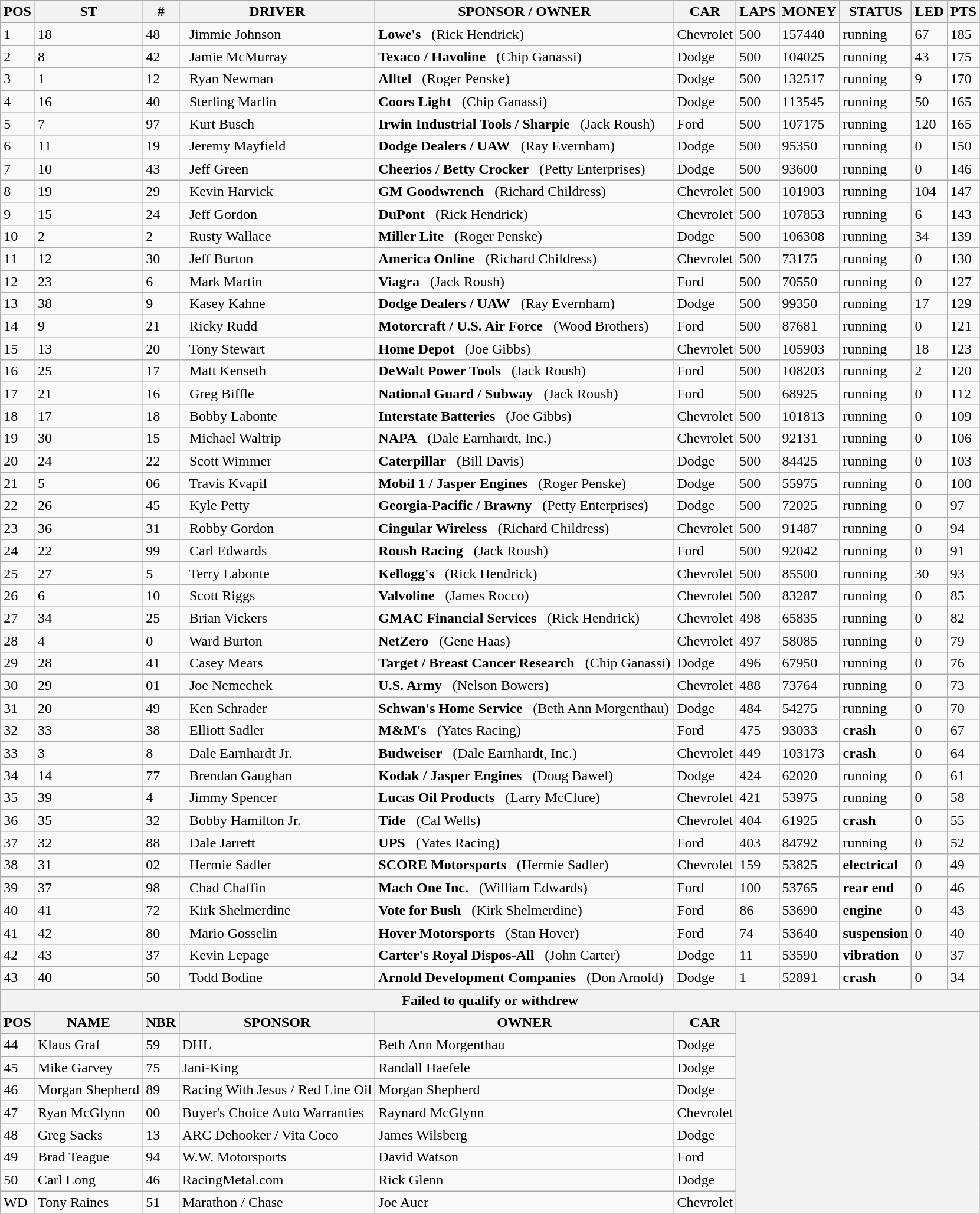<table class="wikitable">
<tr>
<th>POS</th>
<th>ST</th>
<th>#</th>
<th>DRIVER</th>
<th>SPONSOR / OWNER</th>
<th>CAR</th>
<th>LAPS</th>
<th>MONEY</th>
<th>STATUS</th>
<th>LED</th>
<th>PTS</th>
</tr>
<tr>
<td>1</td>
<td>18</td>
<td>48</td>
<td>  Jimmie Johnson</td>
<td><strong>Lowe's</strong>   (Rick Hendrick)</td>
<td>Chevrolet</td>
<td>500</td>
<td>157440</td>
<td>running</td>
<td>67</td>
<td>185</td>
</tr>
<tr>
<td>2</td>
<td>8</td>
<td>42</td>
<td>  Jamie McMurray</td>
<td><strong>Texaco / Havoline</strong>   (Chip Ganassi)</td>
<td>Dodge</td>
<td>500</td>
<td>104025</td>
<td>running</td>
<td>43</td>
<td>175</td>
</tr>
<tr>
<td>3</td>
<td>1</td>
<td>12</td>
<td>  Ryan Newman</td>
<td><strong>Alltel</strong>   (Roger Penske)</td>
<td>Dodge</td>
<td>500</td>
<td>132517</td>
<td>running</td>
<td>9</td>
<td>170</td>
</tr>
<tr>
<td>4</td>
<td>16</td>
<td>40</td>
<td>  Sterling Marlin</td>
<td><strong>Coors Light</strong>   (Chip Ganassi)</td>
<td>Dodge</td>
<td>500</td>
<td>113545</td>
<td>running</td>
<td>50</td>
<td>165</td>
</tr>
<tr>
<td>5</td>
<td>7</td>
<td>97</td>
<td>  Kurt Busch</td>
<td><strong>Irwin Industrial Tools / Sharpie</strong>   (Jack Roush)</td>
<td>Ford</td>
<td>500</td>
<td>107175</td>
<td>running</td>
<td>120</td>
<td>165</td>
</tr>
<tr>
<td>6</td>
<td>11</td>
<td>19</td>
<td>  Jeremy Mayfield</td>
<td><strong>Dodge Dealers / UAW</strong>   (Ray Evernham)</td>
<td>Dodge</td>
<td>500</td>
<td>95350</td>
<td>running</td>
<td>0</td>
<td>150</td>
</tr>
<tr>
<td>7</td>
<td>10</td>
<td>43</td>
<td>  Jeff Green</td>
<td><strong>Cheerios / Betty Crocker</strong>   (Petty Enterprises)</td>
<td>Dodge</td>
<td>500</td>
<td>93600</td>
<td>running</td>
<td>0</td>
<td>146</td>
</tr>
<tr>
<td>8</td>
<td>19</td>
<td>29</td>
<td>  Kevin Harvick</td>
<td><strong>GM Goodwrench</strong>   (Richard Childress)</td>
<td>Chevrolet</td>
<td>500</td>
<td>101903</td>
<td>running</td>
<td>104</td>
<td>147</td>
</tr>
<tr>
<td>9</td>
<td>15</td>
<td>24</td>
<td>  Jeff Gordon</td>
<td><strong>DuPont</strong>   (Rick Hendrick)</td>
<td>Chevrolet</td>
<td>500</td>
<td>107853</td>
<td>running</td>
<td>6</td>
<td>143</td>
</tr>
<tr>
<td>10</td>
<td>2</td>
<td>2</td>
<td>  Rusty Wallace</td>
<td><strong>Miller Lite</strong>   (Roger Penske)</td>
<td>Dodge</td>
<td>500</td>
<td>106308</td>
<td>running</td>
<td>34</td>
<td>139</td>
</tr>
<tr>
<td>11</td>
<td>12</td>
<td>30</td>
<td>  Jeff Burton</td>
<td><strong>America Online</strong>   (Richard Childress)</td>
<td>Chevrolet</td>
<td>500</td>
<td>73175</td>
<td>running</td>
<td>0</td>
<td>130</td>
</tr>
<tr>
<td>12</td>
<td>23</td>
<td>6</td>
<td>  Mark Martin</td>
<td><strong>Viagra</strong>   (Jack Roush)</td>
<td>Ford</td>
<td>500</td>
<td>70550</td>
<td>running</td>
<td>0</td>
<td>127</td>
</tr>
<tr>
<td>13</td>
<td>38</td>
<td>9</td>
<td>  Kasey Kahne</td>
<td><strong>Dodge Dealers / UAW</strong>   (Ray Evernham)</td>
<td>Dodge</td>
<td>500</td>
<td>99350</td>
<td>running</td>
<td>17</td>
<td>129</td>
</tr>
<tr>
<td>14</td>
<td>9</td>
<td>21</td>
<td>  Ricky Rudd</td>
<td><strong>Motorcraft / U.S. Air Force</strong>   (Wood Brothers)</td>
<td>Ford</td>
<td>500</td>
<td>87681</td>
<td>running</td>
<td>0</td>
<td>121</td>
</tr>
<tr>
<td>15</td>
<td>13</td>
<td>20</td>
<td>  Tony Stewart</td>
<td><strong>Home Depot</strong>   (Joe Gibbs)</td>
<td>Chevrolet</td>
<td>500</td>
<td>105903</td>
<td>running</td>
<td>18</td>
<td>123</td>
</tr>
<tr>
<td>16</td>
<td>25</td>
<td>17</td>
<td>  Matt Kenseth</td>
<td><strong>DeWalt Power Tools</strong>   (Jack Roush)</td>
<td>Ford</td>
<td>500</td>
<td>108203</td>
<td>running</td>
<td>2</td>
<td>120</td>
</tr>
<tr>
<td>17</td>
<td>21</td>
<td>16</td>
<td>  Greg Biffle</td>
<td><strong>National Guard / Subway</strong>   (Jack Roush)</td>
<td>Ford</td>
<td>500</td>
<td>68925</td>
<td>running</td>
<td>0</td>
<td>112</td>
</tr>
<tr>
<td>18</td>
<td>17</td>
<td>18</td>
<td>  Bobby Labonte</td>
<td><strong>Interstate Batteries</strong>   (Joe Gibbs)</td>
<td>Chevrolet</td>
<td>500</td>
<td>101813</td>
<td>running</td>
<td>0</td>
<td>109</td>
</tr>
<tr>
<td>19</td>
<td>30</td>
<td>15</td>
<td>  Michael Waltrip</td>
<td><strong>NAPA</strong>   (Dale Earnhardt, Inc.)</td>
<td>Chevrolet</td>
<td>500</td>
<td>92131</td>
<td>running</td>
<td>0</td>
<td>106</td>
</tr>
<tr>
<td>20</td>
<td>24</td>
<td>22</td>
<td>  Scott Wimmer</td>
<td><strong>Caterpillar</strong>   (Bill Davis)</td>
<td>Dodge</td>
<td>500</td>
<td>84425</td>
<td>running</td>
<td>0</td>
<td>103</td>
</tr>
<tr>
<td>21</td>
<td>5</td>
<td>06</td>
<td>  Travis Kvapil</td>
<td><strong>Mobil 1 / Jasper Engines</strong>   (Roger Penske)</td>
<td>Dodge</td>
<td>500</td>
<td>55975</td>
<td>running</td>
<td>0</td>
<td>100</td>
</tr>
<tr>
<td>22</td>
<td>26</td>
<td>45</td>
<td>  Kyle Petty</td>
<td><strong>Georgia-Pacific / Brawny</strong>   (Petty Enterprises)</td>
<td>Dodge</td>
<td>500</td>
<td>72025</td>
<td>running</td>
<td>0</td>
<td>97</td>
</tr>
<tr>
<td>23</td>
<td>36</td>
<td>31</td>
<td>  Robby Gordon</td>
<td><strong>Cingular Wireless</strong>   (Richard Childress)</td>
<td>Chevrolet</td>
<td>500</td>
<td>91487</td>
<td>running</td>
<td>0</td>
<td>94</td>
</tr>
<tr>
<td>24</td>
<td>22</td>
<td>99</td>
<td>  Carl Edwards</td>
<td><strong>Roush Racing</strong>   (Jack Roush)</td>
<td>Ford</td>
<td>500</td>
<td>92042</td>
<td>running</td>
<td>0</td>
<td>91</td>
</tr>
<tr>
<td>25</td>
<td>27</td>
<td>5</td>
<td>  Terry Labonte</td>
<td><strong>Kellogg's</strong>   (Rick Hendrick)</td>
<td>Chevrolet</td>
<td>500</td>
<td>85500</td>
<td>running</td>
<td>30</td>
<td>93</td>
</tr>
<tr>
<td>26</td>
<td>6</td>
<td>10</td>
<td>  Scott Riggs</td>
<td><strong>Valvoline</strong>   (James Rocco)</td>
<td>Chevrolet</td>
<td>500</td>
<td>83287</td>
<td>running</td>
<td>0</td>
<td>85</td>
</tr>
<tr>
<td>27</td>
<td>34</td>
<td>25</td>
<td>  Brian Vickers</td>
<td><strong>GMAC Financial Services</strong>   (Rick Hendrick)</td>
<td>Chevrolet</td>
<td>498</td>
<td>65835</td>
<td>running</td>
<td>0</td>
<td>82</td>
</tr>
<tr>
<td>28</td>
<td>4</td>
<td>0</td>
<td>  Ward Burton</td>
<td><strong>NetZero</strong>   (Gene Haas)</td>
<td>Chevrolet</td>
<td>497</td>
<td>58085</td>
<td>running</td>
<td>0</td>
<td>79</td>
</tr>
<tr>
<td>29</td>
<td>28</td>
<td>41</td>
<td>  Casey Mears</td>
<td><strong>Target / Breast Cancer Research</strong>   (Chip Ganassi)</td>
<td>Dodge</td>
<td>496</td>
<td>67950</td>
<td>running</td>
<td>0</td>
<td>76</td>
</tr>
<tr>
<td>30</td>
<td>29</td>
<td>01</td>
<td>  Joe Nemechek</td>
<td><strong>U.S. Army</strong>   (Nelson Bowers)</td>
<td>Chevrolet</td>
<td>488</td>
<td>73764</td>
<td>running</td>
<td>0</td>
<td>73</td>
</tr>
<tr>
<td>31</td>
<td>20</td>
<td>49</td>
<td>  Ken Schrader</td>
<td><strong>Schwan's Home Service</strong>   (Beth Ann Morgenthau)</td>
<td>Dodge</td>
<td>484</td>
<td>54275</td>
<td>running</td>
<td>0</td>
<td>70</td>
</tr>
<tr>
<td>32</td>
<td>33</td>
<td>38</td>
<td>  Elliott Sadler</td>
<td><strong>M&M's</strong>   (Yates Racing)</td>
<td>Ford</td>
<td>475</td>
<td>93033</td>
<td><strong>crash</strong></td>
<td>0</td>
<td>67</td>
</tr>
<tr>
<td>33</td>
<td>3</td>
<td>8</td>
<td>  Dale Earnhardt Jr.</td>
<td><strong>Budweiser</strong>   (Dale Earnhardt, Inc.)</td>
<td>Chevrolet</td>
<td>449</td>
<td>103173</td>
<td><strong>crash</strong></td>
<td>0</td>
<td>64</td>
</tr>
<tr>
<td>34</td>
<td>14</td>
<td>77</td>
<td>  Brendan Gaughan</td>
<td><strong>Kodak / Jasper Engines</strong>   (Doug Bawel)</td>
<td>Dodge</td>
<td>424</td>
<td>62020</td>
<td>running</td>
<td>0</td>
<td>61</td>
</tr>
<tr>
<td>35</td>
<td>39</td>
<td>4</td>
<td>  Jimmy Spencer</td>
<td><strong>Lucas Oil Products</strong>   (Larry McClure)</td>
<td>Chevrolet</td>
<td>421</td>
<td>53975</td>
<td>running</td>
<td>0</td>
<td>58</td>
</tr>
<tr>
<td>36</td>
<td>35</td>
<td>32</td>
<td>  Bobby Hamilton Jr.</td>
<td><strong>Tide</strong>   (Cal Wells)</td>
<td>Chevrolet</td>
<td>404</td>
<td>61925</td>
<td><strong>crash</strong></td>
<td>0</td>
<td>55</td>
</tr>
<tr>
<td>37</td>
<td>32</td>
<td>88</td>
<td>  Dale Jarrett</td>
<td><strong>UPS</strong>   (Yates Racing)</td>
<td>Ford</td>
<td>403</td>
<td>84792</td>
<td>running</td>
<td>0</td>
<td>52</td>
</tr>
<tr>
<td>38</td>
<td>31</td>
<td>02</td>
<td>  Hermie Sadler</td>
<td><strong>SCORE Motorsports</strong>   (Hermie Sadler)</td>
<td>Chevrolet</td>
<td>159</td>
<td>53825</td>
<td><strong>electrical</strong></td>
<td>0</td>
<td>49</td>
</tr>
<tr>
<td>39</td>
<td>37</td>
<td>98</td>
<td>  Chad Chaffin</td>
<td><strong>Mach One Inc.</strong>   (William Edwards)</td>
<td>Ford</td>
<td>100</td>
<td>53765</td>
<td><strong>rear end</strong></td>
<td>0</td>
<td>46</td>
</tr>
<tr>
<td>40</td>
<td>41</td>
<td>72</td>
<td>  Kirk Shelmerdine</td>
<td><strong>Vote for Bush</strong>   (Kirk Shelmerdine)</td>
<td>Ford</td>
<td>86</td>
<td>53690</td>
<td><strong>engine</strong></td>
<td>0</td>
<td>43</td>
</tr>
<tr>
<td>41</td>
<td>42</td>
<td>80</td>
<td>  Mario Gosselin</td>
<td><strong>Hover Motorsports</strong>   (Stan Hover)</td>
<td>Ford</td>
<td>74</td>
<td>53640</td>
<td><strong>suspension</strong></td>
<td>0</td>
<td>40</td>
</tr>
<tr>
<td>42</td>
<td>43</td>
<td>37</td>
<td>  Kevin Lepage</td>
<td><strong>Carter's Royal Dispos-All</strong>   (John Carter)</td>
<td>Dodge</td>
<td>11</td>
<td>53590</td>
<td><strong>vibration</strong></td>
<td>0</td>
<td>37</td>
</tr>
<tr>
<td>43</td>
<td>40</td>
<td>50</td>
<td>  Todd Bodine</td>
<td><strong>Arnold Development Companies</strong>   (Don Arnold)</td>
<td>Dodge</td>
<td>1</td>
<td>52891</td>
<td><strong>crash</strong></td>
<td>0</td>
<td>34</td>
</tr>
<tr>
<th colspan="11">Failed to qualify or withdrew</th>
</tr>
<tr>
<th>POS</th>
<th>NAME</th>
<th>NBR</th>
<th>SPONSOR</th>
<th>OWNER</th>
<th>CAR</th>
<th colspan="5" rowspan="9"></th>
</tr>
<tr>
<td>44</td>
<td>Klaus Graf</td>
<td>59</td>
<td>DHL</td>
<td>Beth Ann Morgenthau</td>
<td>Dodge</td>
</tr>
<tr>
<td>45</td>
<td>Mike Garvey</td>
<td>75</td>
<td>Jani-King</td>
<td>Randall Haefele</td>
<td>Dodge</td>
</tr>
<tr>
<td>46</td>
<td>Morgan Shepherd</td>
<td>89</td>
<td>Racing With Jesus / Red Line Oil</td>
<td>Morgan Shepherd</td>
<td>Dodge</td>
</tr>
<tr>
<td>47</td>
<td>Ryan McGlynn</td>
<td>00</td>
<td>Buyer's Choice Auto Warranties</td>
<td>Raynard McGlynn</td>
<td>Chevrolet</td>
</tr>
<tr>
<td>48</td>
<td>Greg Sacks</td>
<td>13</td>
<td>ARC Dehooker / Vita Coco</td>
<td>James Wilsberg</td>
<td>Dodge</td>
</tr>
<tr>
<td>49</td>
<td>Brad Teague</td>
<td>94</td>
<td>W.W. Motorsports</td>
<td>David Watson</td>
<td>Ford</td>
</tr>
<tr>
<td>50</td>
<td>Carl Long</td>
<td>46</td>
<td>RacingMetal.com</td>
<td>Rick Glenn</td>
<td>Dodge</td>
</tr>
<tr>
<td>WD</td>
<td>Tony Raines</td>
<td>51</td>
<td>Marathon / Chase</td>
<td>Joe Auer</td>
<td>Chevrolet</td>
</tr>
</table>
